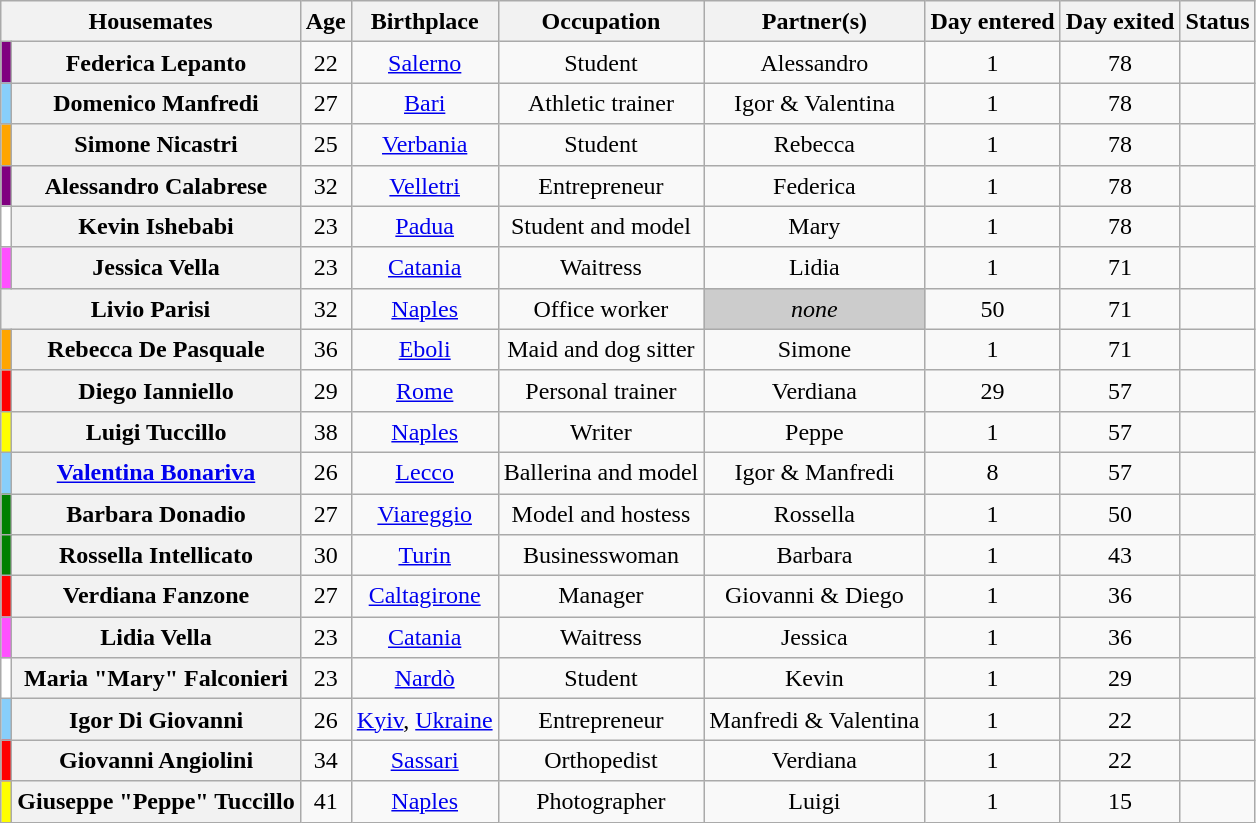<table class="wikitable sortable" style="text-align:center; line-height:20px; width:auto;">
<tr>
<th colspan="2">Housemates</th>
<th>Age</th>
<th>Birthplace</th>
<th>Occupation</th>
<th>Partner(s)</th>
<th>Day entered</th>
<th>Day exited</th>
<th>Status</th>
</tr>
<tr>
<td style="background:#800080"></td>
<th>Federica Lepanto</th>
<td>22</td>
<td><a href='#'>Salerno</a></td>
<td>Student</td>
<td>Alessandro</td>
<td>1</td>
<td>78</td>
<td></td>
</tr>
<tr>
<td style="background:#87CEFA"></td>
<th>Domenico Manfredi</th>
<td>27</td>
<td><a href='#'>Bari</a></td>
<td>Athletic trainer</td>
<td>Igor & Valentina</td>
<td>1</td>
<td>78</td>
<td></td>
</tr>
<tr>
<td style="background:orange"></td>
<th>Simone Nicastri</th>
<td>25</td>
<td><a href='#'>Verbania</a></td>
<td>Student</td>
<td>Rebecca</td>
<td>1</td>
<td>78</td>
<td></td>
</tr>
<tr>
<td style="background:#800080"></td>
<th>Alessandro Calabrese</th>
<td>32</td>
<td><a href='#'>Velletri</a></td>
<td>Entrepreneur</td>
<td>Federica</td>
<td>1</td>
<td>78</td>
<td></td>
</tr>
<tr>
<td style="background:white"></td>
<th>Kevin Ishebabi</th>
<td>23</td>
<td><a href='#'>Padua</a></td>
<td>Student and model</td>
<td>Mary</td>
<td>1</td>
<td>78</td>
<td></td>
</tr>
<tr>
<td style="background:#FF50FF"></td>
<th>Jessica Vella</th>
<td>23</td>
<td><a href='#'>Catania</a></td>
<td>Waitress</td>
<td>Lidia</td>
<td>1</td>
<td>71</td>
<td></td>
</tr>
<tr>
<th colspan="2">Livio Parisi</th>
<td>32</td>
<td><a href='#'>Naples</a></td>
<td>Office worker</td>
<td style="background-color:#CCCCCC;"><em>none</em></td>
<td>50</td>
<td>71</td>
<td></td>
</tr>
<tr>
<td style="background:orange"></td>
<th>Rebecca De Pasquale</th>
<td>36</td>
<td><a href='#'>Eboli</a></td>
<td>Maid and dog sitter</td>
<td>Simone</td>
<td>1</td>
<td>71</td>
<td></td>
</tr>
<tr>
<td style="background:red"></td>
<th>Diego Ianniello</th>
<td>29</td>
<td><a href='#'>Rome</a></td>
<td>Personal trainer</td>
<td>Verdiana</td>
<td>29</td>
<td>57</td>
<td></td>
</tr>
<tr>
<td style="background:yellow"></td>
<th>Luigi Tuccillo</th>
<td>38</td>
<td><a href='#'>Naples</a></td>
<td>Writer</td>
<td>Peppe</td>
<td>1</td>
<td>57</td>
<td></td>
</tr>
<tr>
<td style="background:#87CEFA"></td>
<th><a href='#'>Valentina Bonariva</a></th>
<td>26</td>
<td><a href='#'>Lecco</a></td>
<td>Ballerina and model</td>
<td>Igor & Manfredi</td>
<td>8</td>
<td>57</td>
<td></td>
</tr>
<tr>
<td style="background:#008000"></td>
<th>Barbara Donadio</th>
<td>27</td>
<td><a href='#'>Viareggio</a></td>
<td>Model and hostess</td>
<td>Rossella</td>
<td>1</td>
<td>50</td>
<td></td>
</tr>
<tr>
<td style="background:#008000"></td>
<th>Rossella Intellicato</th>
<td>30</td>
<td><a href='#'>Turin</a></td>
<td>Businesswoman</td>
<td>Barbara</td>
<td>1</td>
<td>43</td>
<td></td>
</tr>
<tr>
<td style="background:red"></td>
<th>Verdiana Fanzone</th>
<td>27</td>
<td><a href='#'>Caltagirone</a></td>
<td>Manager</td>
<td>Giovanni & Diego</td>
<td>1</td>
<td>36</td>
<td></td>
</tr>
<tr>
<td style="background:#FF50FF"></td>
<th>Lidia Vella</th>
<td>23</td>
<td><a href='#'>Catania</a></td>
<td>Waitress</td>
<td>Jessica</td>
<td>1</td>
<td>36</td>
<td></td>
</tr>
<tr>
<td style="background:white"></td>
<th>Maria "Mary" Falconieri</th>
<td>23</td>
<td><a href='#'>Nardò</a></td>
<td>Student</td>
<td>Kevin</td>
<td>1</td>
<td>29</td>
<td></td>
</tr>
<tr>
<td style="background:#87CEFA"></td>
<th>Igor Di Giovanni</th>
<td>26</td>
<td><a href='#'>Kyiv</a>, <a href='#'>Ukraine</a></td>
<td>Entrepreneur</td>
<td>Manfredi & Valentina</td>
<td>1</td>
<td>22</td>
<td></td>
</tr>
<tr>
<td style="background:red"></td>
<th>Giovanni Angiolini</th>
<td>34</td>
<td><a href='#'>Sassari</a></td>
<td>Orthopedist</td>
<td>Verdiana</td>
<td>1</td>
<td>22</td>
<td></td>
</tr>
<tr>
<td style="background:yellow"></td>
<th>Giuseppe "Peppe" Tuccillo</th>
<td>41</td>
<td><a href='#'>Naples</a></td>
<td>Photographer</td>
<td>Luigi</td>
<td>1</td>
<td>15</td>
<td></td>
</tr>
</table>
